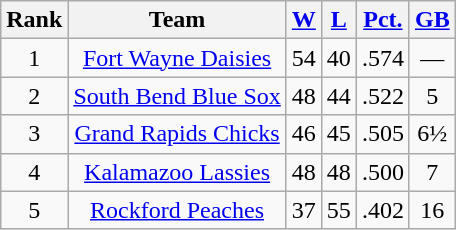<table class="wikitable" style="text-align:center;">
<tr>
<th>Rank</th>
<th>Team</th>
<th><a href='#'>W</a></th>
<th><a href='#'>L</a></th>
<th><a href='#'>Pct.</a></th>
<th><a href='#'>GB</a></th>
</tr>
<tr>
<td>1</td>
<td><a href='#'>Fort Wayne Daisies</a></td>
<td>54</td>
<td>40</td>
<td>.574</td>
<td>—</td>
</tr>
<tr>
<td>2</td>
<td><a href='#'>South Bend Blue Sox</a></td>
<td>48</td>
<td>44</td>
<td>.522</td>
<td>5</td>
</tr>
<tr>
<td>3</td>
<td><a href='#'>Grand Rapids Chicks</a></td>
<td>46</td>
<td>45</td>
<td>.505</td>
<td>6½</td>
</tr>
<tr>
<td>4</td>
<td><a href='#'>Kalamazoo Lassies</a></td>
<td>48</td>
<td>48</td>
<td>.500</td>
<td>7</td>
</tr>
<tr>
<td>5</td>
<td><a href='#'>Rockford Peaches</a></td>
<td>37</td>
<td>55</td>
<td>.402</td>
<td>16</td>
</tr>
</table>
